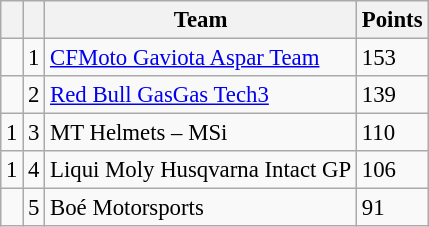<table class="wikitable" style="font-size: 95%;">
<tr>
<th></th>
<th></th>
<th>Team</th>
<th>Points</th>
</tr>
<tr>
<td></td>
<td align=center>1</td>
<td> <a href='#'>CFMoto Gaviota Aspar Team</a></td>
<td align=left>153</td>
</tr>
<tr>
<td></td>
<td align=center>2</td>
<td> <a href='#'>Red Bull GasGas Tech3</a></td>
<td align=left>139</td>
</tr>
<tr>
<td> 1</td>
<td align=center>3</td>
<td> MT Helmets – MSi</td>
<td align=left>110</td>
</tr>
<tr>
<td> 1</td>
<td align=center>4</td>
<td> Liqui Moly Husqvarna Intact GP</td>
<td align=left>106</td>
</tr>
<tr>
<td></td>
<td align=center>5</td>
<td> Boé Motorsports</td>
<td align=left>91</td>
</tr>
</table>
